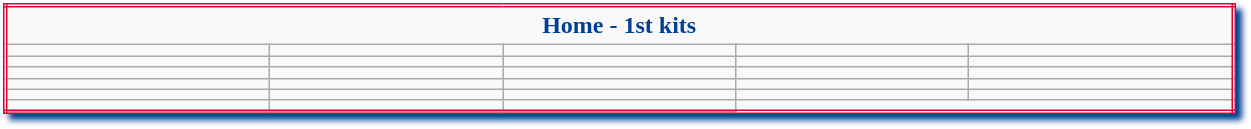<table class="wikitable mw-collapsible mw-collapsed" style="width:65%; border:double #dc0038; box-shadow: 4px 4px 4px #004094">
<tr style="text-align:center; color:#004094; font-weight:bold;">
<td colspan="5">Home - 1st kits</td>
</tr>
<tr>
<td></td>
<td></td>
<td></td>
<td></td>
<td></td>
</tr>
<tr>
<td></td>
<td></td>
<td></td>
<td></td>
<td></td>
</tr>
<tr>
<td></td>
<td></td>
<td></td>
<td></td>
<td></td>
</tr>
<tr>
<td></td>
<td></td>
<td></td>
<td></td>
<td></td>
</tr>
<tr>
<td></td>
<td></td>
<td></td>
<td></td>
<td></td>
</tr>
<tr>
<td></td>
<td></td>
<td></td>
</tr>
<tr>
</tr>
</table>
